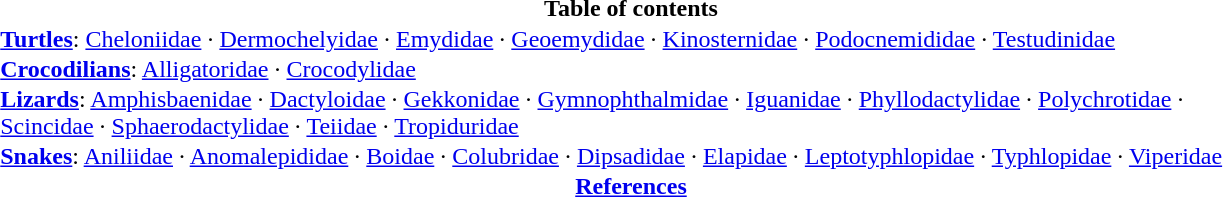<table class="toccolours" style="margin:0 auto; width:55em; clear:both;">
<tr>
<th>Table of contents</th>
</tr>
<tr>
<td style="padding:0 2% 0 2%; text-align:left;"><strong><a href='#'>Turtles</a></strong>: <a href='#'>Cheloniidae</a> · <a href='#'>Dermochelyidae</a> · <a href='#'>Emydidae</a> · <a href='#'>Geoemydidae</a> · <a href='#'>Kinosternidae</a> · <a href='#'>Podocnemididae</a> · <a href='#'>Testudinidae</a></td>
</tr>
<tr>
<td style="padding:0 2% 0 2%; text-align:left;"><strong><a href='#'>Crocodilians</a></strong>: <a href='#'>Alligatoridae</a> · <a href='#'>Crocodylidae</a></td>
</tr>
<tr>
<td style="padding:0 2% 0 2%; text-align:left;"><strong><a href='#'>Lizards</a></strong>: <a href='#'>Amphisbaenidae</a> · <a href='#'>Dactyloidae</a> · <a href='#'>Gekkonidae</a> · <a href='#'>Gymnophthalmidae</a> · <a href='#'>Iguanidae</a> · <a href='#'>Phyllodactylidae</a> · <a href='#'>Polychrotidae</a> · <a href='#'>Scincidae</a> · <a href='#'>Sphaerodactylidae</a> · <a href='#'>Teiidae</a> · <a href='#'>Tropiduridae</a></td>
</tr>
<tr>
<td style="padding:0 2% 0 2%; text-align:left;"><strong><a href='#'>Snakes</a></strong>: <a href='#'>Aniliidae</a> · <a href='#'>Anomalepididae</a> · <a href='#'>Boidae</a> · <a href='#'>Colubridae</a> · <a href='#'>Dipsadidae</a> · <a href='#'>Elapidae</a> · <a href='#'>Leptotyphlopidae</a> · <a href='#'>Typhlopidae</a> · <a href='#'>Viperidae</a></td>
</tr>
<tr>
<td style="padding:0 2% 0 2%; text-align:center;"><strong><a href='#'>References</a></strong></td>
</tr>
</table>
